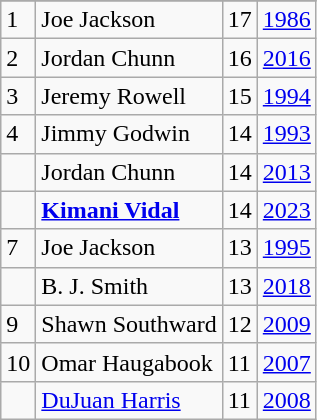<table class="wikitable">
<tr>
</tr>
<tr>
<td>1</td>
<td>Joe Jackson</td>
<td>17</td>
<td><a href='#'>1986</a></td>
</tr>
<tr>
<td>2</td>
<td>Jordan Chunn</td>
<td>16</td>
<td><a href='#'>2016</a></td>
</tr>
<tr>
<td>3</td>
<td>Jeremy Rowell</td>
<td>15</td>
<td><a href='#'>1994</a></td>
</tr>
<tr>
<td>4</td>
<td>Jimmy Godwin</td>
<td>14</td>
<td><a href='#'>1993</a></td>
</tr>
<tr>
<td></td>
<td>Jordan Chunn</td>
<td>14</td>
<td><a href='#'>2013</a></td>
</tr>
<tr>
<td></td>
<td><strong><a href='#'>Kimani Vidal</a></strong></td>
<td>14</td>
<td><a href='#'>2023</a></td>
</tr>
<tr>
<td>7</td>
<td>Joe Jackson</td>
<td>13</td>
<td><a href='#'>1995</a></td>
</tr>
<tr>
<td></td>
<td>B. J. Smith</td>
<td>13</td>
<td><a href='#'>2018</a></td>
</tr>
<tr>
<td>9</td>
<td>Shawn Southward</td>
<td>12</td>
<td><a href='#'>2009</a></td>
</tr>
<tr>
<td>10</td>
<td>Omar Haugabook</td>
<td>11</td>
<td><a href='#'>2007</a></td>
</tr>
<tr>
<td></td>
<td><a href='#'>DuJuan Harris</a></td>
<td>11</td>
<td><a href='#'>2008</a></td>
</tr>
</table>
